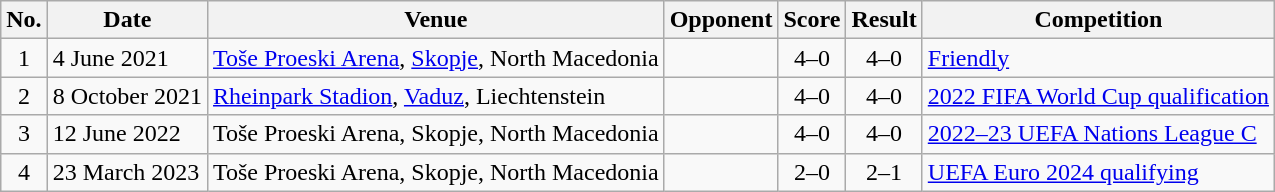<table class="wikitable">
<tr>
<th>No.</th>
<th>Date</th>
<th>Venue</th>
<th>Opponent</th>
<th>Score</th>
<th>Result</th>
<th>Competition</th>
</tr>
<tr>
<td align=center>1</td>
<td>4 June 2021</td>
<td><a href='#'>Toše Proeski Arena</a>, <a href='#'>Skopje</a>, North Macedonia</td>
<td></td>
<td align=center>4–0</td>
<td align=center>4–0</td>
<td><a href='#'>Friendly</a></td>
</tr>
<tr>
<td align=center>2</td>
<td>8 October 2021</td>
<td><a href='#'>Rheinpark Stadion</a>, <a href='#'>Vaduz</a>, Liechtenstein</td>
<td></td>
<td align=center>4–0</td>
<td align=center>4–0</td>
<td><a href='#'>2022 FIFA World Cup qualification</a></td>
</tr>
<tr>
<td align=center>3</td>
<td>12 June 2022</td>
<td>Toše Proeski Arena, Skopje, North Macedonia</td>
<td></td>
<td align=center>4–0</td>
<td align=center>4–0</td>
<td><a href='#'>2022–23 UEFA Nations League C</a></td>
</tr>
<tr>
<td align=center>4</td>
<td>23 March 2023</td>
<td>Toše Proeski Arena, Skopje, North Macedonia</td>
<td></td>
<td align=center>2–0</td>
<td align=center>2–1</td>
<td><a href='#'>UEFA Euro 2024 qualifying</a></td>
</tr>
</table>
